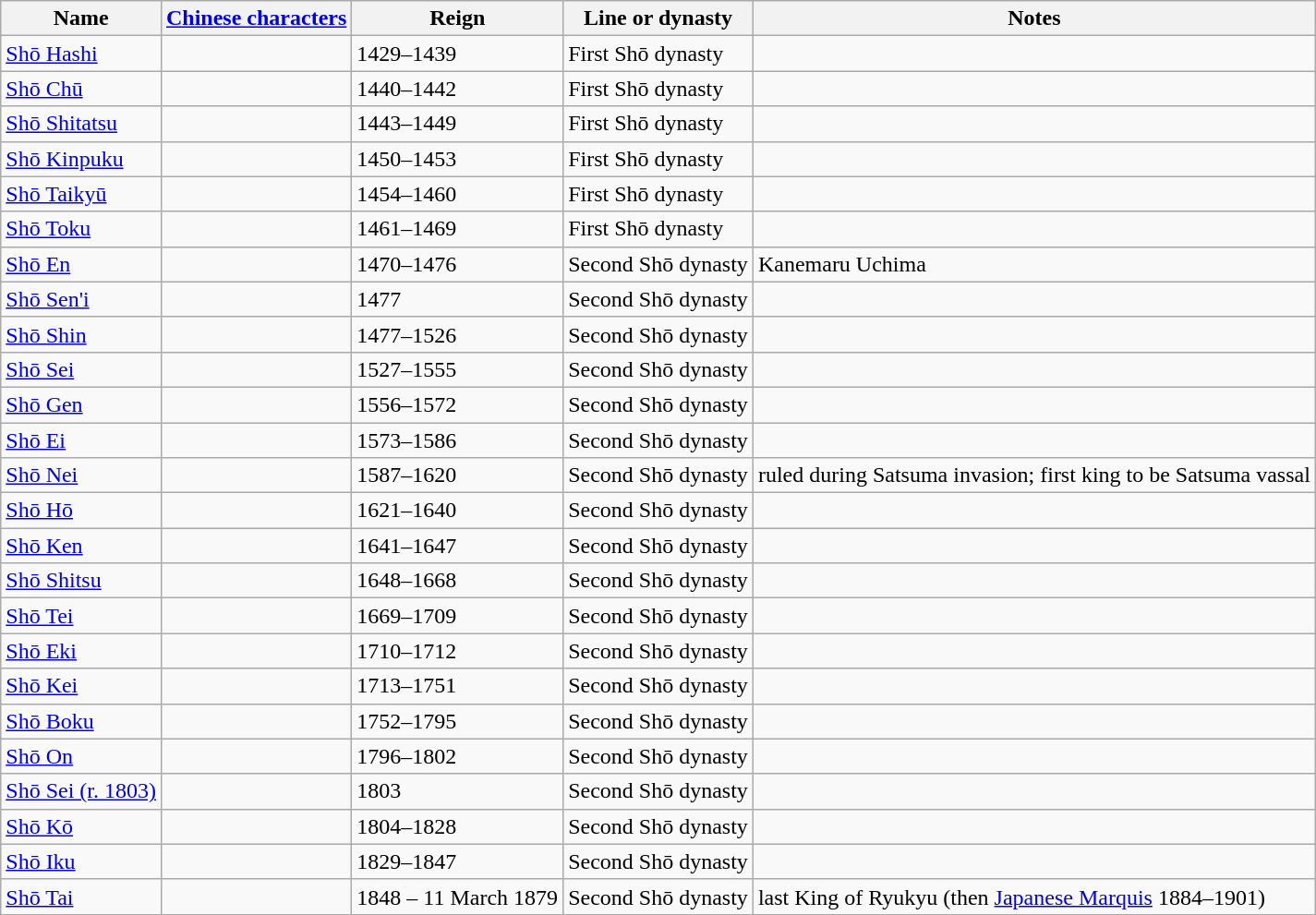<table class="wikitable">
<tr>
<th>Name</th>
<th><a href='#'>Chinese characters</a></th>
<th>Reign</th>
<th>Line or dynasty</th>
<th>Notes</th>
</tr>
<tr>
<td><a href='#'>Shō Hashi</a></td>
<td></td>
<td>1429–1439</td>
<td>First Shō dynasty</td>
<td></td>
</tr>
<tr>
<td><a href='#'>Shō Chū</a></td>
<td></td>
<td>1440–1442</td>
<td>First Shō dynasty</td>
<td></td>
</tr>
<tr>
<td><a href='#'>Shō Shitatsu</a></td>
<td></td>
<td>1443–1449</td>
<td>First Shō dynasty</td>
<td></td>
</tr>
<tr>
<td><a href='#'>Shō Kinpuku</a></td>
<td></td>
<td>1450–1453</td>
<td>First Shō dynasty</td>
<td></td>
</tr>
<tr>
<td><a href='#'>Shō Taikyū</a></td>
<td></td>
<td>1454–1460</td>
<td>First Shō dynasty</td>
<td></td>
</tr>
<tr>
<td><a href='#'>Shō Toku</a></td>
<td></td>
<td>1461–1469</td>
<td>First Shō dynasty</td>
<td></td>
</tr>
<tr>
<td><a href='#'>Shō En</a></td>
<td></td>
<td>1470–1476</td>
<td>Second Shō dynasty</td>
<td> Kanemaru Uchima</td>
</tr>
<tr>
<td><a href='#'>Shō Sen'i</a></td>
<td></td>
<td>1477</td>
<td>Second Shō dynasty</td>
<td></td>
</tr>
<tr>
<td><a href='#'>Shō Shin</a></td>
<td></td>
<td>1477–1526</td>
<td>Second Shō dynasty</td>
<td></td>
</tr>
<tr>
<td><a href='#'>Shō Sei</a></td>
<td></td>
<td>1527–1555</td>
<td>Second Shō dynasty</td>
<td></td>
</tr>
<tr>
<td><a href='#'>Shō Gen</a></td>
<td></td>
<td>1556–1572</td>
<td>Second Shō dynasty</td>
<td></td>
</tr>
<tr>
<td><a href='#'>Shō Ei</a></td>
<td></td>
<td>1573–1586</td>
<td>Second Shō dynasty</td>
<td></td>
</tr>
<tr>
<td><a href='#'>Shō Nei</a></td>
<td></td>
<td>1587–1620</td>
<td>Second Shō dynasty</td>
<td>ruled during Satsuma invasion; first king to be Satsuma vassal</td>
</tr>
<tr>
<td><a href='#'>Shō Hō</a></td>
<td></td>
<td>1621–1640</td>
<td>Second Shō dynasty</td>
<td></td>
</tr>
<tr>
<td><a href='#'>Shō Ken</a></td>
<td></td>
<td>1641–1647</td>
<td>Second Shō dynasty</td>
<td></td>
</tr>
<tr>
<td><a href='#'>Shō Shitsu</a></td>
<td></td>
<td>1648–1668</td>
<td>Second Shō dynasty</td>
<td></td>
</tr>
<tr>
<td><a href='#'>Shō Tei</a></td>
<td></td>
<td>1669–1709</td>
<td>Second Shō dynasty</td>
<td></td>
</tr>
<tr>
<td><a href='#'>Shō Eki</a></td>
<td></td>
<td>1710–1712</td>
<td>Second Shō dynasty</td>
<td></td>
</tr>
<tr>
<td><a href='#'>Shō Kei</a></td>
<td></td>
<td>1713–1751</td>
<td>Second Shō dynasty</td>
<td></td>
</tr>
<tr>
<td><a href='#'>Shō Boku</a></td>
<td></td>
<td>1752–1795</td>
<td>Second Shō dynasty</td>
<td></td>
</tr>
<tr>
<td><a href='#'>Shō On</a></td>
<td></td>
<td>1796–1802</td>
<td>Second Shō dynasty</td>
<td></td>
</tr>
<tr>
<td><a href='#'>Shō Sei (r. 1803)</a></td>
<td></td>
<td>1803</td>
<td>Second Shō dynasty</td>
<td></td>
</tr>
<tr>
<td><a href='#'>Shō Kō</a></td>
<td></td>
<td>1804–1828</td>
<td>Second Shō dynasty</td>
<td></td>
</tr>
<tr>
<td><a href='#'>Shō Iku</a></td>
<td></td>
<td>1829–1847</td>
<td>Second Shō dynasty</td>
<td></td>
</tr>
<tr>
<td><a href='#'>Shō Tai</a></td>
<td></td>
<td>1848 – 11 March 1879</td>
<td>Second Shō dynasty</td>
<td>last King of Ryukyu (then <a href='#'>Japanese Marquis</a> 1884–1901)</td>
</tr>
</table>
